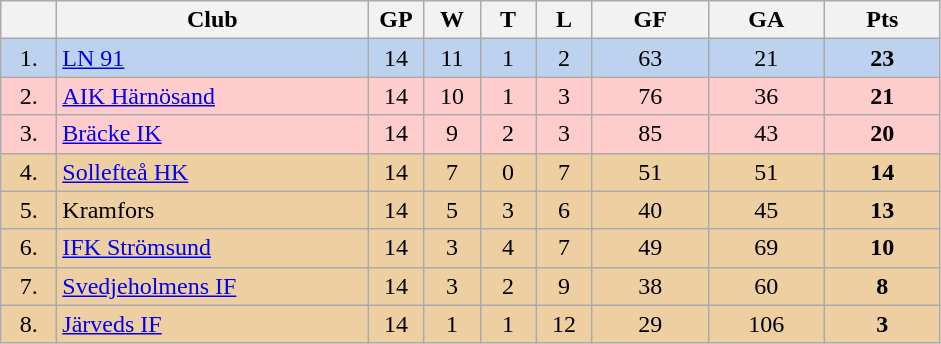<table class="wikitable">
<tr>
<th width="30"></th>
<th width="200">Club</th>
<th width="30">GP</th>
<th width="30">W</th>
<th width="30">T</th>
<th width="30">L</th>
<th width="70">GF</th>
<th width="70">GA</th>
<th width="70">Pts</th>
</tr>
<tr bgcolor="#BCD2EE" align="center">
<td>1.</td>
<td align="left"><a href='#'>LN 91</a></td>
<td>14</td>
<td>11</td>
<td>1</td>
<td>2</td>
<td>63</td>
<td>21</td>
<td><strong>23</strong></td>
</tr>
<tr bgcolor="#FFCCCC" align="center">
<td>2.</td>
<td align="left"><a href='#'>AIK Härnösand</a></td>
<td>14</td>
<td>10</td>
<td>1</td>
<td>3</td>
<td>76</td>
<td>36</td>
<td><strong>21</strong></td>
</tr>
<tr bgcolor="#FFCCCC" align="center">
<td>3.</td>
<td align="left"><a href='#'>Bräcke IK</a></td>
<td>14</td>
<td>9</td>
<td>2</td>
<td>3</td>
<td>85</td>
<td>43</td>
<td><strong>20</strong></td>
</tr>
<tr bgcolor="#EECFA1" align="center">
<td>4.</td>
<td align="left"><a href='#'>Sollefteå HK</a></td>
<td>14</td>
<td>7</td>
<td>0</td>
<td>7</td>
<td>51</td>
<td>51</td>
<td><strong>14</strong></td>
</tr>
<tr bgcolor="#EECFA1" align="center">
<td>5.</td>
<td align="left">Kramfors</td>
<td>14</td>
<td>5</td>
<td>3</td>
<td>6</td>
<td>40</td>
<td>45</td>
<td><strong>13</strong></td>
</tr>
<tr bgcolor="#EECFA1" align="center">
<td>6.</td>
<td align="left"><a href='#'>IFK Strömsund</a></td>
<td>14</td>
<td>3</td>
<td>4</td>
<td>7</td>
<td>49</td>
<td>69</td>
<td><strong>10</strong></td>
</tr>
<tr bgcolor="#EECFA1" align="center">
<td>7.</td>
<td align="left"><a href='#'>Svedjeholmens IF</a></td>
<td>14</td>
<td>3</td>
<td>2</td>
<td>9</td>
<td>38</td>
<td>60</td>
<td><strong>8</strong></td>
</tr>
<tr bgcolor="#EECFA1" align="center">
<td>8.</td>
<td align="left"><a href='#'>Järveds IF</a></td>
<td>14</td>
<td>1</td>
<td>1</td>
<td>12</td>
<td>29</td>
<td>106</td>
<td><strong>3</strong></td>
</tr>
</table>
